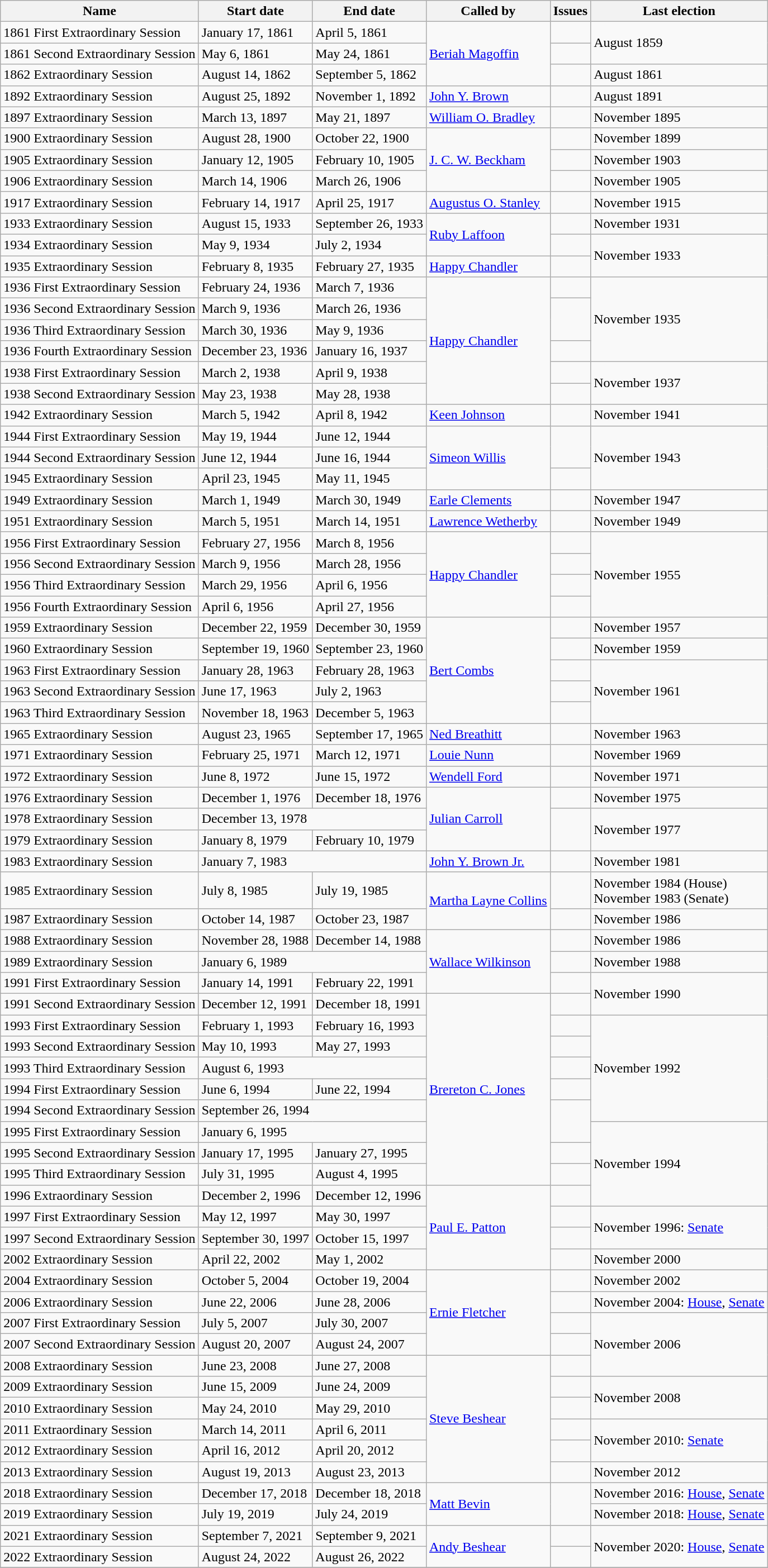<table class="wikitable mw-datatable sticky-header">
<tr>
<th>Name</th>
<th>Start date</th>
<th>End date</th>
<th>Called by</th>
<th>Issues</th>
<th>Last election</th>
</tr>
<tr>
<td>1861 First Extraordinary Session</td>
<td>January 17, 1861</td>
<td>April 5, 1861</td>
<td rowspan=3><a href='#'>Beriah Magoffin</a></td>
<td></td>
<td rowspan=2>August 1859</td>
</tr>
<tr>
<td>1861 Second Extraordinary Session</td>
<td>May 6, 1861</td>
<td>May 24, 1861</td>
<td></td>
</tr>
<tr>
<td>1862 Extraordinary Session</td>
<td>August 14, 1862</td>
<td>September 5, 1862</td>
<td></td>
<td>August 1861</td>
</tr>
<tr>
<td>1892 Extraordinary Session</td>
<td>August 25, 1892</td>
<td>November 1, 1892</td>
<td><a href='#'>John Y. Brown</a></td>
<td></td>
<td>August 1891</td>
</tr>
<tr>
<td>1897 Extraordinary Session</td>
<td>March 13, 1897</td>
<td>May 21, 1897</td>
<td><a href='#'>William O. Bradley</a></td>
<td></td>
<td>November 1895</td>
</tr>
<tr>
<td>1900 Extraordinary Session</td>
<td>August 28, 1900</td>
<td>October 22, 1900</td>
<td rowspan=3><a href='#'>J. C. W. Beckham</a></td>
<td></td>
<td>November 1899</td>
</tr>
<tr>
<td>1905 Extraordinary Session</td>
<td>January 12, 1905</td>
<td>February 10, 1905</td>
<td></td>
<td>November 1903</td>
</tr>
<tr>
<td>1906 Extraordinary Session</td>
<td>March 14, 1906</td>
<td>March 26, 1906</td>
<td></td>
<td>November 1905</td>
</tr>
<tr>
<td>1917 Extraordinary Session</td>
<td>February 14, 1917</td>
<td>April 25, 1917</td>
<td><a href='#'>Augustus O. Stanley</a></td>
<td></td>
<td>November 1915</td>
</tr>
<tr>
<td>1933 Extraordinary Session</td>
<td>August 15, 1933</td>
<td>September 26, 1933</td>
<td rowspan=2><a href='#'>Ruby Laffoon</a></td>
<td></td>
<td>November 1931</td>
</tr>
<tr>
<td>1934 Extraordinary Session</td>
<td>May 9, 1934</td>
<td>July 2, 1934</td>
<td></td>
<td rowspan=2>November 1933</td>
</tr>
<tr>
<td>1935 Extraordinary Session</td>
<td>February 8, 1935</td>
<td>February 27, 1935</td>
<td><a href='#'>Happy Chandler</a></td>
<td></td>
</tr>
<tr>
<td>1936 First Extraordinary Session</td>
<td>February 24, 1936</td>
<td>March 7, 1936</td>
<td rowspan=6><a href='#'>Happy Chandler</a></td>
<td></td>
<td rowspan=4>November 1935</td>
</tr>
<tr>
<td>1936 Second Extraordinary Session</td>
<td>March 9, 1936</td>
<td>March 26, 1936</td>
<td rowspan=2></td>
</tr>
<tr>
<td>1936 Third Extraordinary Session</td>
<td>March 30, 1936</td>
<td>May 9, 1936</td>
</tr>
<tr>
<td>1936 Fourth Extraordinary Session</td>
<td>December 23, 1936</td>
<td>January 16, 1937</td>
<td></td>
</tr>
<tr>
<td>1938 First Extraordinary Session</td>
<td>March 2, 1938</td>
<td>April 9, 1938</td>
<td></td>
<td rowspan=2>November 1937</td>
</tr>
<tr>
<td>1938 Second Extraordinary Session</td>
<td>May 23, 1938</td>
<td>May 28, 1938</td>
<td></td>
</tr>
<tr>
<td>1942 Extraordinary Session</td>
<td>March 5, 1942</td>
<td>April 8, 1942</td>
<td><a href='#'>Keen Johnson</a></td>
<td></td>
<td>November 1941</td>
</tr>
<tr>
<td>1944 First Extraordinary Session</td>
<td>May 19, 1944</td>
<td>June 12, 1944</td>
<td rowspan=3><a href='#'>Simeon Willis</a></td>
<td rowspan=2></td>
<td rowspan=3>November 1943</td>
</tr>
<tr>
<td>1944 Second Extraordinary Session</td>
<td>June 12, 1944</td>
<td>June 16, 1944</td>
</tr>
<tr>
<td>1945 Extraordinary Session</td>
<td>April 23, 1945</td>
<td>May 11, 1945</td>
<td></td>
</tr>
<tr>
<td>1949 Extraordinary Session</td>
<td>March 1, 1949</td>
<td>March 30, 1949</td>
<td><a href='#'>Earle Clements</a></td>
<td></td>
<td>November 1947</td>
</tr>
<tr>
<td>1951 Extraordinary Session</td>
<td>March 5, 1951</td>
<td>March 14, 1951</td>
<td><a href='#'>Lawrence Wetherby</a></td>
<td></td>
<td>November 1949</td>
</tr>
<tr>
<td>1956 First Extraordinary Session</td>
<td>February 27, 1956</td>
<td>March 8, 1956</td>
<td rowspan=4><a href='#'>Happy Chandler</a></td>
<td></td>
<td rowspan=4>November 1955</td>
</tr>
<tr>
<td>1956 Second Extraordinary Session</td>
<td>March 9, 1956</td>
<td>March 28, 1956</td>
<td></td>
</tr>
<tr>
<td>1956 Third Extraordinary Session</td>
<td>March 29, 1956</td>
<td>April 6, 1956</td>
<td></td>
</tr>
<tr>
<td>1956 Fourth Extraordinary Session</td>
<td>April 6, 1956</td>
<td>April 27, 1956</td>
<td></td>
</tr>
<tr>
<td>1959 Extraordinary Session</td>
<td>December 22, 1959</td>
<td>December 30, 1959</td>
<td rowspan=5><a href='#'>Bert Combs</a></td>
<td></td>
<td>November 1957</td>
</tr>
<tr>
<td>1960 Extraordinary Session</td>
<td>September 19, 1960</td>
<td>September 23, 1960</td>
<td></td>
<td>November 1959</td>
</tr>
<tr>
<td>1963 First Extraordinary Session</td>
<td>January 28, 1963</td>
<td>February 28, 1963</td>
<td></td>
<td rowspan=3>November 1961</td>
</tr>
<tr>
<td>1963 Second Extraordinary Session</td>
<td>June 17, 1963</td>
<td>July 2, 1963</td>
<td></td>
</tr>
<tr>
<td>1963 Third Extraordinary Session</td>
<td>November 18, 1963</td>
<td>December 5, 1963</td>
<td></td>
</tr>
<tr>
<td>1965 Extraordinary Session</td>
<td>August 23, 1965</td>
<td>September 17, 1965</td>
<td><a href='#'>Ned Breathitt</a></td>
<td></td>
<td>November 1963</td>
</tr>
<tr>
<td>1971 Extraordinary Session</td>
<td>February 25, 1971</td>
<td>March 12, 1971</td>
<td><a href='#'>Louie Nunn</a></td>
<td></td>
<td>November 1969</td>
</tr>
<tr>
<td>1972 Extraordinary Session</td>
<td>June 8, 1972</td>
<td>June 15, 1972</td>
<td><a href='#'>Wendell Ford</a></td>
<td></td>
<td>November 1971</td>
</tr>
<tr>
<td>1976 Extraordinary Session</td>
<td>December 1, 1976</td>
<td>December 18, 1976</td>
<td rowspan=3><a href='#'>Julian Carroll</a></td>
<td></td>
<td>November 1975</td>
</tr>
<tr>
<td>1978 Extraordinary Session</td>
<td colspan=2>December 13, 1978</td>
<td rowspan=2></td>
<td rowspan=2>November 1977</td>
</tr>
<tr>
<td>1979 Extraordinary Session</td>
<td>January 8, 1979</td>
<td>February 10, 1979</td>
</tr>
<tr>
<td>1983 Extraordinary Session</td>
<td colspan=2>January 7, 1983</td>
<td><a href='#'>John Y. Brown Jr.</a></td>
<td></td>
<td>November 1981</td>
</tr>
<tr>
<td>1985 Extraordinary Session</td>
<td>July 8, 1985</td>
<td>July 19, 1985</td>
<td rowspan=2><a href='#'>Martha Layne Collins</a></td>
<td></td>
<td>November 1984 (House)<br>November 1983 (Senate)</td>
</tr>
<tr>
<td>1987 Extraordinary Session</td>
<td>October 14, 1987</td>
<td>October 23, 1987</td>
<td></td>
<td>November 1986</td>
</tr>
<tr>
<td>1988 Extraordinary Session</td>
<td>November 28, 1988</td>
<td>December 14, 1988</td>
<td rowspan=3><a href='#'>Wallace Wilkinson</a></td>
<td></td>
<td>November 1986</td>
</tr>
<tr>
<td>1989 Extraordinary Session</td>
<td colspan=2>January 6, 1989</td>
<td></td>
<td>November 1988</td>
</tr>
<tr>
<td>1991 First Extraordinary Session</td>
<td>January 14, 1991</td>
<td>February 22, 1991</td>
<td></td>
<td rowspan=2>November 1990</td>
</tr>
<tr>
<td>1991 Second Extraordinary Session</td>
<td>December 12, 1991</td>
<td>December 18, 1991</td>
<td rowspan=9><a href='#'>Brereton C. Jones</a></td>
<td></td>
</tr>
<tr>
<td>1993 First Extraordinary Session</td>
<td>February 1, 1993</td>
<td>February 16, 1993</td>
<td></td>
<td rowspan=5>November 1992</td>
</tr>
<tr>
<td>1993 Second Extraordinary Session</td>
<td>May 10, 1993</td>
<td>May 27, 1993</td>
<td></td>
</tr>
<tr>
<td>1993 Third Extraordinary Session</td>
<td colspan=2>August 6, 1993</td>
<td></td>
</tr>
<tr>
<td>1994 First Extraordinary Session</td>
<td>June 6, 1994</td>
<td>June 22, 1994</td>
<td></td>
</tr>
<tr>
<td>1994 Second Extraordinary Session</td>
<td colspan=2>September 26, 1994</td>
<td rowspan=2></td>
</tr>
<tr>
<td>1995 First Extraordinary Session</td>
<td colspan=2>January 6, 1995</td>
<td rowspan=4>November 1994</td>
</tr>
<tr>
<td>1995 Second Extraordinary Session</td>
<td>January 17, 1995</td>
<td>January 27, 1995</td>
<td></td>
</tr>
<tr>
<td>1995 Third Extraordinary Session</td>
<td>July 31, 1995</td>
<td>August 4, 1995</td>
<td></td>
</tr>
<tr>
<td>1996 Extraordinary Session</td>
<td>December 2, 1996</td>
<td>December 12, 1996</td>
<td rowspan=4><a href='#'>Paul E. Patton</a></td>
<td></td>
</tr>
<tr>
<td>1997 First Extraordinary Session</td>
<td>May 12, 1997</td>
<td>May 30, 1997</td>
<td></td>
<td rowspan=2>November 1996: <a href='#'>Senate</a></td>
</tr>
<tr>
<td>1997 Second Extraordinary Session</td>
<td>September 30, 1997</td>
<td>October 15, 1997</td>
<td></td>
</tr>
<tr>
<td>2002 Extraordinary Session</td>
<td>April 22, 2002</td>
<td>May 1, 2002</td>
<td></td>
<td>November 2000</td>
</tr>
<tr>
<td>2004 Extraordinary Session</td>
<td>October 5, 2004</td>
<td>October 19, 2004</td>
<td rowspan=4><a href='#'>Ernie Fletcher</a></td>
<td></td>
<td>November 2002</td>
</tr>
<tr>
<td>2006 Extraordinary Session</td>
<td>June 22, 2006</td>
<td>June 28, 2006</td>
<td></td>
<td>November 2004: <a href='#'>House</a>, <a href='#'>Senate</a></td>
</tr>
<tr>
<td>2007 First Extraordinary Session</td>
<td>July 5, 2007</td>
<td>July 30, 2007</td>
<td></td>
<td rowspan=3>November 2006</td>
</tr>
<tr>
<td>2007 Second Extraordinary Session</td>
<td>August 20, 2007</td>
<td>August 24, 2007</td>
<td></td>
</tr>
<tr>
<td>2008 Extraordinary Session</td>
<td>June 23, 2008</td>
<td>June 27, 2008</td>
<td rowspan=6><a href='#'>Steve Beshear</a></td>
<td></td>
</tr>
<tr>
<td>2009 Extraordinary Session</td>
<td>June 15, 2009</td>
<td>June 24, 2009</td>
<td></td>
<td rowspan=2>November 2008</td>
</tr>
<tr>
<td>2010 Extraordinary Session</td>
<td>May 24, 2010</td>
<td>May 29, 2010</td>
<td></td>
</tr>
<tr>
<td>2011 Extraordinary Session</td>
<td>March 14, 2011</td>
<td>April 6, 2011</td>
<td></td>
<td rowspan=2>November 2010: <a href='#'>Senate</a></td>
</tr>
<tr>
<td>2012 Extraordinary Session</td>
<td>April 16, 2012</td>
<td>April 20, 2012</td>
<td></td>
</tr>
<tr>
<td>2013 Extraordinary Session</td>
<td>August 19, 2013</td>
<td>August 23, 2013</td>
<td></td>
<td>November 2012</td>
</tr>
<tr>
<td>2018 Extraordinary Session</td>
<td>December 17, 2018</td>
<td>December 18, 2018</td>
<td rowspan=2><a href='#'>Matt Bevin</a></td>
<td rowspan=2></td>
<td>November 2016: <a href='#'>House</a>, <a href='#'>Senate</a></td>
</tr>
<tr>
<td>2019 Extraordinary Session</td>
<td>July 19, 2019</td>
<td>July 24, 2019</td>
<td>November 2018: <a href='#'>House</a>, <a href='#'>Senate</a></td>
</tr>
<tr>
<td>2021 Extraordinary Session</td>
<td>September 7, 2021</td>
<td>September 9, 2021</td>
<td rowspan=2><a href='#'>Andy Beshear</a></td>
<td></td>
<td rowspan=2>November 2020: <a href='#'>House</a>, <a href='#'>Senate</a></td>
</tr>
<tr>
<td>2022 Extraordinary Session</td>
<td>August 24, 2022</td>
<td>August 26, 2022</td>
<td></td>
</tr>
<tr>
</tr>
</table>
